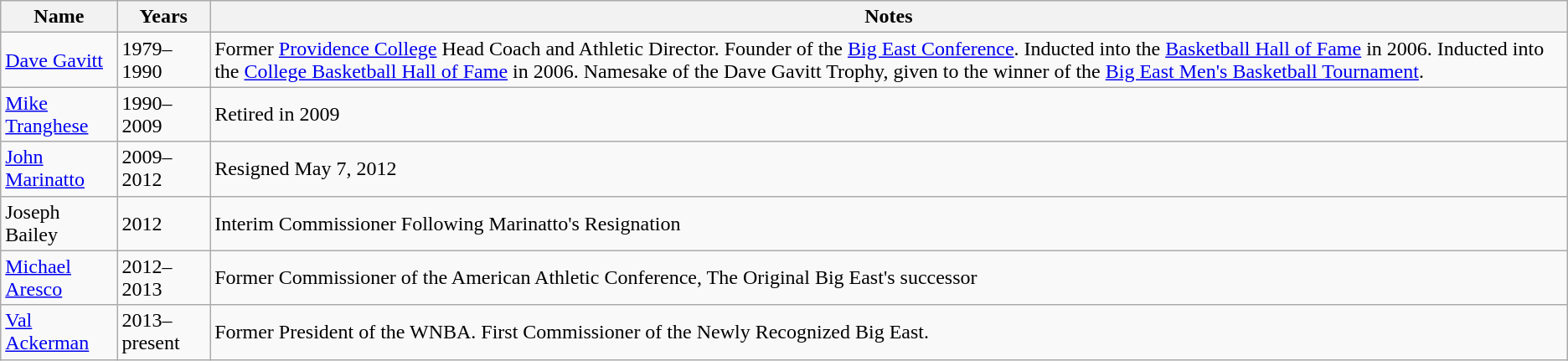<table class="wikitable">
<tr>
<th scope="col">Name</th>
<th scope="col">Years</th>
<th scope="col">Notes</th>
</tr>
<tr>
<td><a href='#'>Dave Gavitt</a></td>
<td>1979–1990</td>
<td>Former <a href='#'>Providence College</a> Head Coach and Athletic Director. Founder of the <a href='#'>Big East Conference</a>. Inducted into the <a href='#'>Basketball Hall of Fame</a> in 2006. Inducted into the <a href='#'>College Basketball Hall of Fame</a> in 2006. Namesake of the Dave Gavitt Trophy, given to the winner of the <a href='#'>Big East Men's Basketball Tournament</a>.</td>
</tr>
<tr>
<td><a href='#'>Mike Tranghese</a></td>
<td>1990–2009</td>
<td>Retired in 2009</td>
</tr>
<tr>
<td><a href='#'>John Marinatto</a></td>
<td>2009–2012</td>
<td>Resigned May 7, 2012</td>
</tr>
<tr>
<td>Joseph Bailey</td>
<td>2012</td>
<td>Interim Commissioner Following Marinatto's Resignation</td>
</tr>
<tr>
<td><a href='#'>Michael Aresco</a></td>
<td>2012–2013</td>
<td>Former Commissioner of the American Athletic Conference, The Original Big East's successor</td>
</tr>
<tr>
<td><a href='#'>Val Ackerman</a></td>
<td>2013–present</td>
<td>Former President of the WNBA. First Commissioner of the Newly Recognized Big East.</td>
</tr>
</table>
